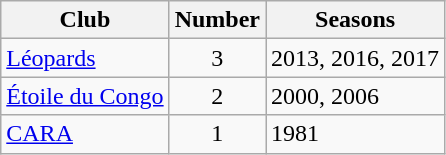<table class="wikitable sortable">
<tr>
<th>Club</th>
<th>Number</th>
<th>Seasons</th>
</tr>
<tr>
<td><a href='#'>Léopards</a></td>
<td style="text-align:center">3</td>
<td>2013, 2016, 2017</td>
</tr>
<tr>
<td><a href='#'>Étoile du Congo</a></td>
<td style="text-align:center">2</td>
<td>2000, 2006</td>
</tr>
<tr>
<td><a href='#'>CARA</a></td>
<td style="text-align:center">1</td>
<td>1981</td>
</tr>
</table>
